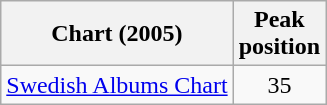<table class="wikitable sortable">
<tr>
<th>Chart (2005)</th>
<th>Peak<br>position</th>
</tr>
<tr>
<td><a href='#'>Swedish Albums Chart</a></td>
<td style="text-align:center;">35</td>
</tr>
</table>
